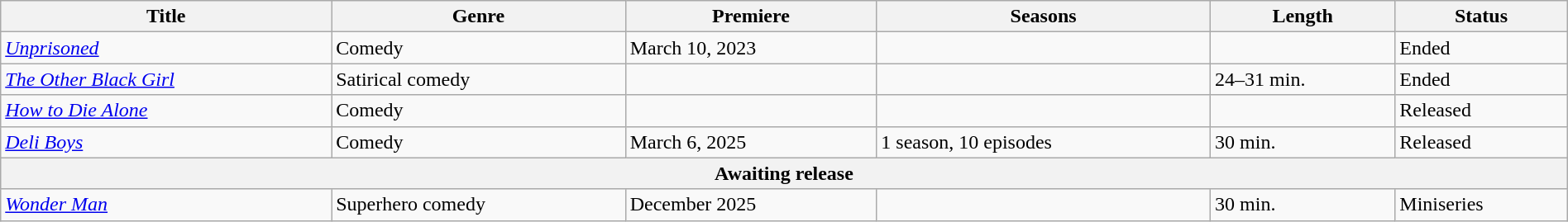<table class="wikitable sortable" style="width:100%;">
<tr>
<th>Title</th>
<th>Genre</th>
<th>Premiere</th>
<th>Seasons</th>
<th>Length</th>
<th>Status</th>
</tr>
<tr>
<td><em><a href='#'>Unprisoned</a></em></td>
<td>Comedy</td>
<td>March 10, 2023</td>
<td></td>
<td></td>
<td>Ended</td>
</tr>
<tr>
<td><em><a href='#'>The Other Black Girl</a></em></td>
<td>Satirical comedy</td>
<td></td>
<td></td>
<td>24–31 min.</td>
<td>Ended</td>
</tr>
<tr>
<td><em><a href='#'>How to Die Alone</a></em></td>
<td>Comedy</td>
<td></td>
<td></td>
<td></td>
<td>Released</td>
</tr>
<tr>
<td><em><a href='#'>Deli Boys</a></em></td>
<td>Comedy</td>
<td>March 6, 2025 </td>
<td>1 season, 10 episodes</td>
<td>30 min.</td>
<td>Released</td>
</tr>
<tr>
<th colspan="6">Awaiting release</th>
</tr>
<tr>
<td><em><a href='#'>Wonder Man</a></em></td>
<td>Superhero comedy</td>
<td>December 2025</td>
<td></td>
<td>30 min.</td>
<td>Miniseries</td>
</tr>
</table>
